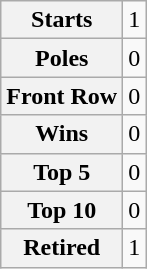<table class="wikitable" style="text-align:center">
<tr>
<th>Starts</th>
<td>1</td>
</tr>
<tr>
<th>Poles</th>
<td>0</td>
</tr>
<tr>
<th>Front Row</th>
<td>0</td>
</tr>
<tr>
<th>Wins</th>
<td>0</td>
</tr>
<tr>
<th>Top 5</th>
<td>0</td>
</tr>
<tr>
<th>Top 10</th>
<td>0</td>
</tr>
<tr>
<th>Retired</th>
<td>1</td>
</tr>
</table>
